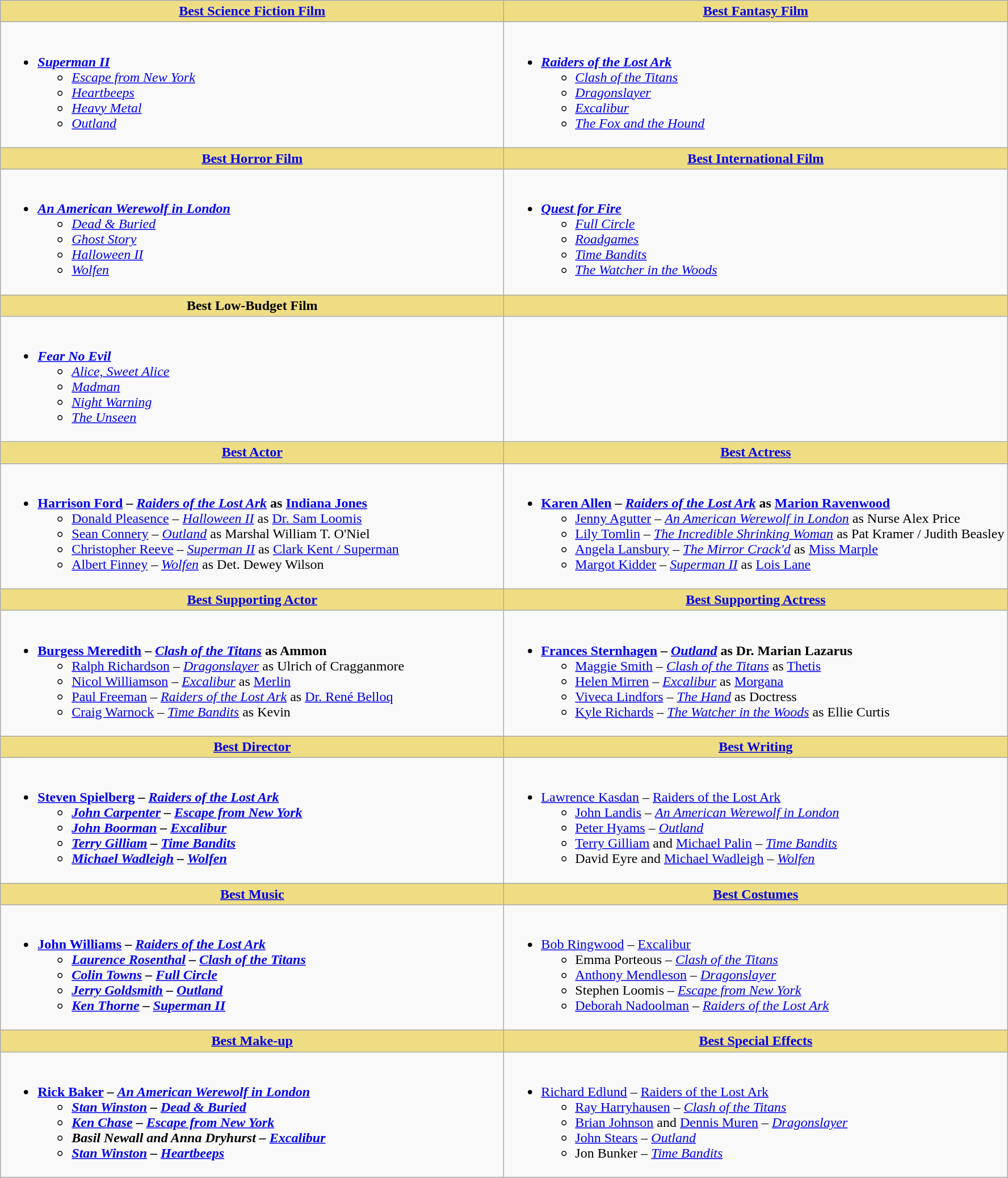<table class=wikitable>
<tr>
<th style="background:#EEDD82; width:50%"><a href='#'>Best Science Fiction Film</a></th>
<th style="background:#EEDD82; width:50%"><a href='#'>Best Fantasy Film</a></th>
</tr>
<tr>
<td valign="top"><br><ul><li><strong><em><a href='#'>Superman II</a></em></strong><ul><li><em><a href='#'>Escape from New York</a></em></li><li><em><a href='#'>Heartbeeps</a></em></li><li><em><a href='#'>Heavy Metal</a></em></li><li><em><a href='#'>Outland</a></em></li></ul></li></ul></td>
<td valign="top"><br><ul><li><strong><em><a href='#'>Raiders of the Lost Ark</a></em></strong><ul><li><em><a href='#'>Clash of the Titans</a></em></li><li><em><a href='#'>Dragonslayer</a></em></li><li><em><a href='#'>Excalibur</a></em></li><li><em><a href='#'>The Fox and the Hound</a></em></li></ul></li></ul></td>
</tr>
<tr>
<th style="background:#EEDD82; width:50%"><a href='#'>Best Horror Film</a></th>
<th style="background:#EEDD82; width:50%"><a href='#'>Best International Film</a></th>
</tr>
<tr>
<td valign="top"><br><ul><li><strong><em><a href='#'>An American Werewolf in London</a></em></strong><ul><li><em><a href='#'>Dead & Buried</a></em></li><li><em><a href='#'>Ghost Story</a></em></li><li><em><a href='#'>Halloween II</a></em></li><li><em><a href='#'>Wolfen</a></em></li></ul></li></ul></td>
<td valign="top"><br><ul><li><strong><em><a href='#'>Quest for Fire</a></em></strong><ul><li><em><a href='#'>Full Circle</a></em></li><li><em><a href='#'>Roadgames</a></em></li><li><em><a href='#'>Time Bandits</a></em></li><li><em><a href='#'>The Watcher in the Woods</a></em></li></ul></li></ul></td>
</tr>
<tr>
<th style="background:#EEDD82; width:50%">Best Low-Budget Film</th>
<th style="background:#EEDD82; width:50%"></th>
</tr>
<tr>
<td valign="top"><br><ul><li><strong><em><a href='#'>Fear No Evil</a></em></strong><ul><li><em><a href='#'>Alice, Sweet Alice</a></em></li><li><em><a href='#'>Madman</a></em></li><li><em><a href='#'>Night Warning</a></em></li><li><em><a href='#'>The Unseen</a></em></li></ul></li></ul></td>
<td valign="top"></td>
</tr>
<tr>
<th style="background:#EEDD82; width:50%"><a href='#'>Best Actor</a></th>
<th style="background:#EEDD82; width:50%"><a href='#'>Best Actress</a></th>
</tr>
<tr>
<td valign="top"><br><ul><li><strong><a href='#'>Harrison Ford</a> – <em><a href='#'>Raiders of the Lost Ark</a></em> as <a href='#'>Indiana Jones</a></strong><ul><li><a href='#'>Donald Pleasence</a> – <em><a href='#'>Halloween II</a></em> as <a href='#'>Dr. Sam Loomis</a></li><li><a href='#'>Sean Connery</a> – <em><a href='#'>Outland</a></em> as Marshal William T. O'Niel</li><li><a href='#'>Christopher Reeve</a> – <em><a href='#'>Superman II</a></em> as <a href='#'>Clark Kent / Superman</a></li><li><a href='#'>Albert Finney</a> – <em><a href='#'>Wolfen</a></em> as Det. Dewey Wilson</li></ul></li></ul></td>
<td valign="top"><br><ul><li><strong><a href='#'>Karen Allen</a> – <em><a href='#'>Raiders of the Lost Ark</a></em> as <a href='#'>Marion Ravenwood</a></strong><ul><li><a href='#'>Jenny Agutter</a> – <em><a href='#'>An American Werewolf in London</a></em> as Nurse Alex Price</li><li><a href='#'>Lily Tomlin</a> – <em><a href='#'>The Incredible Shrinking Woman</a></em> as Pat Kramer / Judith Beasley</li><li><a href='#'>Angela Lansbury</a> – <em><a href='#'>The Mirror Crack'd</a></em> as <a href='#'>Miss Marple</a></li><li><a href='#'>Margot Kidder</a> – <em><a href='#'>Superman II</a></em> as <a href='#'>Lois Lane</a></li></ul></li></ul></td>
</tr>
<tr>
<th style="background:#EEDD82; width:50%"><a href='#'>Best Supporting Actor</a></th>
<th style="background:#EEDD82; width:50%"><a href='#'>Best Supporting Actress</a></th>
</tr>
<tr>
<td valign="top"><br><ul><li><strong><a href='#'>Burgess Meredith</a> – <em><a href='#'>Clash of the Titans</a></em> as Ammon</strong><ul><li><a href='#'>Ralph Richardson</a> – <em><a href='#'>Dragonslayer</a></em> as Ulrich of Cragganmore</li><li><a href='#'>Nicol Williamson</a> – <em><a href='#'>Excalibur</a></em> as <a href='#'>Merlin</a></li><li><a href='#'>Paul Freeman</a> – <em><a href='#'>Raiders of the Lost Ark</a></em> as <a href='#'>Dr. René Belloq</a></li><li><a href='#'>Craig Warnock</a> – <em><a href='#'>Time Bandits</a></em> as Kevin</li></ul></li></ul></td>
<td valign="top"><br><ul><li><strong><a href='#'>Frances Sternhagen</a> – <em><a href='#'>Outland</a></em> as Dr. Marian Lazarus</strong><ul><li><a href='#'>Maggie Smith</a> – <em><a href='#'>Clash of the Titans</a></em> as <a href='#'>Thetis</a></li><li><a href='#'>Helen Mirren</a> – <em><a href='#'>Excalibur</a></em> as <a href='#'>Morgana</a></li><li><a href='#'>Viveca Lindfors</a> – <em><a href='#'>The Hand</a></em> as Doctress</li><li><a href='#'>Kyle Richards</a> – <em><a href='#'>The Watcher in the Woods</a></em> as Ellie Curtis</li></ul></li></ul></td>
</tr>
<tr>
<th style="background:#EEDD82; width:50%"><a href='#'>Best Director</a></th>
<th style="background:#EEDD82; width:50%"><a href='#'>Best Writing</a></th>
</tr>
<tr>
<td valign="top"><br><ul><li><strong><a href='#'>Steven Spielberg</a> – <em><a href='#'>Raiders of the Lost Ark</a><strong><em><ul><li><a href='#'>John Carpenter</a> – </em><a href='#'>Escape from New York</a><em></li><li><a href='#'>John Boorman</a> – </em><a href='#'>Excalibur</a><em></li><li><a href='#'>Terry Gilliam</a> – </em><a href='#'>Time Bandits</a><em></li><li><a href='#'>Michael Wadleigh</a> – </em><a href='#'>Wolfen</a><em></li></ul></li></ul></td>
<td valign="top"><br><ul><li></strong><a href='#'>Lawrence Kasdan</a> – </em><a href='#'>Raiders of the Lost Ark</a></em></strong><ul><li><a href='#'>John Landis</a> – <em><a href='#'>An American Werewolf in London</a></em></li><li><a href='#'>Peter Hyams</a> – <em><a href='#'>Outland</a></em></li><li><a href='#'>Terry Gilliam</a> and <a href='#'>Michael Palin</a> – <em><a href='#'>Time Bandits</a></em></li><li>David Eyre and <a href='#'>Michael Wadleigh</a> – <em><a href='#'>Wolfen</a></em></li></ul></li></ul></td>
</tr>
<tr>
<th style="background:#EEDD82; width:50%"><a href='#'>Best Music</a></th>
<th style="background:#EEDD82; width:50%"><a href='#'>Best Costumes</a></th>
</tr>
<tr>
<td valign="top"><br><ul><li><strong><a href='#'>John Williams</a> – <em><a href='#'>Raiders of the Lost Ark</a><strong><em><ul><li><a href='#'>Laurence Rosenthal</a> – </em><a href='#'>Clash of the Titans</a><em></li><li><a href='#'>Colin Towns</a> – </em><a href='#'>Full Circle</a><em></li><li><a href='#'>Jerry Goldsmith</a> – </em><a href='#'>Outland</a><em></li><li><a href='#'>Ken Thorne</a> – </em><a href='#'>Superman II</a><em></li></ul></li></ul></td>
<td valign="top"><br><ul><li></strong><a href='#'>Bob Ringwood</a> – </em><a href='#'>Excalibur</a></em></strong><ul><li>Emma Porteous – <em><a href='#'>Clash of the Titans</a></em></li><li><a href='#'>Anthony Mendleson</a> – <em><a href='#'>Dragonslayer</a></em></li><li>Stephen Loomis – <em><a href='#'>Escape from New York</a></em></li><li><a href='#'>Deborah Nadoolman</a> – <em><a href='#'>Raiders of the Lost Ark</a></em></li></ul></li></ul></td>
</tr>
<tr>
<th style="background:#EEDD82; width:50%"><a href='#'>Best Make-up</a></th>
<th style="background:#EEDD82; width:50%"><a href='#'>Best Special Effects</a></th>
</tr>
<tr>
<td valign="top"><br><ul><li><strong><a href='#'>Rick Baker</a> – <em><a href='#'>An American Werewolf in London</a><strong><em><ul><li><a href='#'>Stan Winston</a> – </em><a href='#'>Dead & Buried</a><em></li><li><a href='#'>Ken Chase</a> – </em><a href='#'>Escape from New York</a><em></li><li>Basil Newall and Anna Dryhurst – </em><a href='#'>Excalibur</a><em></li><li><a href='#'>Stan Winston</a> – </em><a href='#'>Heartbeeps</a><em></li></ul></li></ul></td>
<td valign="top"><br><ul><li></strong><a href='#'>Richard Edlund</a> – </em><a href='#'>Raiders of the Lost Ark</a></em></strong><ul><li><a href='#'>Ray Harryhausen</a> – <em><a href='#'>Clash of the Titans</a></em></li><li><a href='#'>Brian Johnson</a> and <a href='#'>Dennis Muren</a> – <em><a href='#'>Dragonslayer</a></em></li><li><a href='#'>John Stears</a> – <em><a href='#'>Outland</a></em></li><li>Jon Bunker – <em><a href='#'>Time Bandits</a></em></li></ul></li></ul></td>
</tr>
</table>
